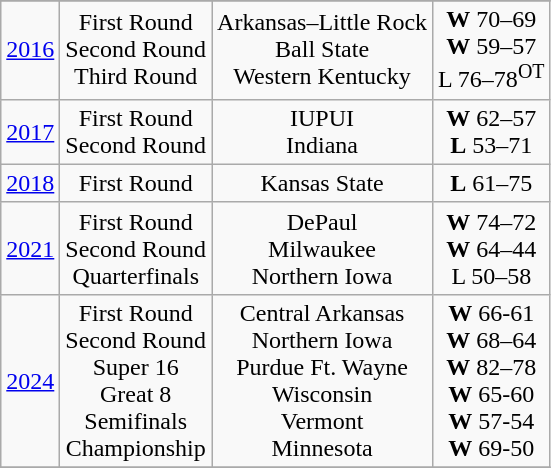<table class="wikitable" style="text-align:center;">
<tr align="center">
</tr>
<tr>
<td><a href='#'>2016</a></td>
<td>First Round<br>Second Round<br>Third Round</td>
<td>Arkansas–Little Rock<br>Ball State<br>Western Kentucky</td>
<td><strong>W</strong> 70–69<br><strong>W</strong> 59–57<br>L 76–78<sup>OT</sup></td>
</tr>
<tr>
<td><a href='#'>2017</a></td>
<td>First Round<br>Second Round</td>
<td>IUPUI<br>Indiana</td>
<td><strong>W</strong> 62–57<br><strong>L</strong> 53–71</td>
</tr>
<tr>
<td><a href='#'>2018</a></td>
<td>First Round</td>
<td>Kansas State</td>
<td><strong>L</strong> 61–75</td>
</tr>
<tr>
<td><a href='#'>2021</a></td>
<td>First Round<br>Second Round<br>Quarterfinals</td>
<td>DePaul<br>Milwaukee<br>Northern Iowa</td>
<td><strong>W</strong> 74–72<br><strong>W</strong> 64–44<br>L 50–58</td>
</tr>
<tr>
<td><a href='#'>2024</a></td>
<td>First Round<br>Second Round<br>Super 16<br>Great 8<br>Semifinals<br>Championship</td>
<td>Central Arkansas<br>Northern Iowa<br>Purdue Ft. Wayne<br>Wisconsin<br>Vermont<br>Minnesota</td>
<td><strong>W</strong> 66-61<br><strong>W</strong> 68–64<br><strong>W</strong> 82–78<br><strong>W</strong> 65-60<br><strong>W</strong> 57-54<br><strong>W</strong> 69-50</td>
</tr>
<tr>
</tr>
</table>
